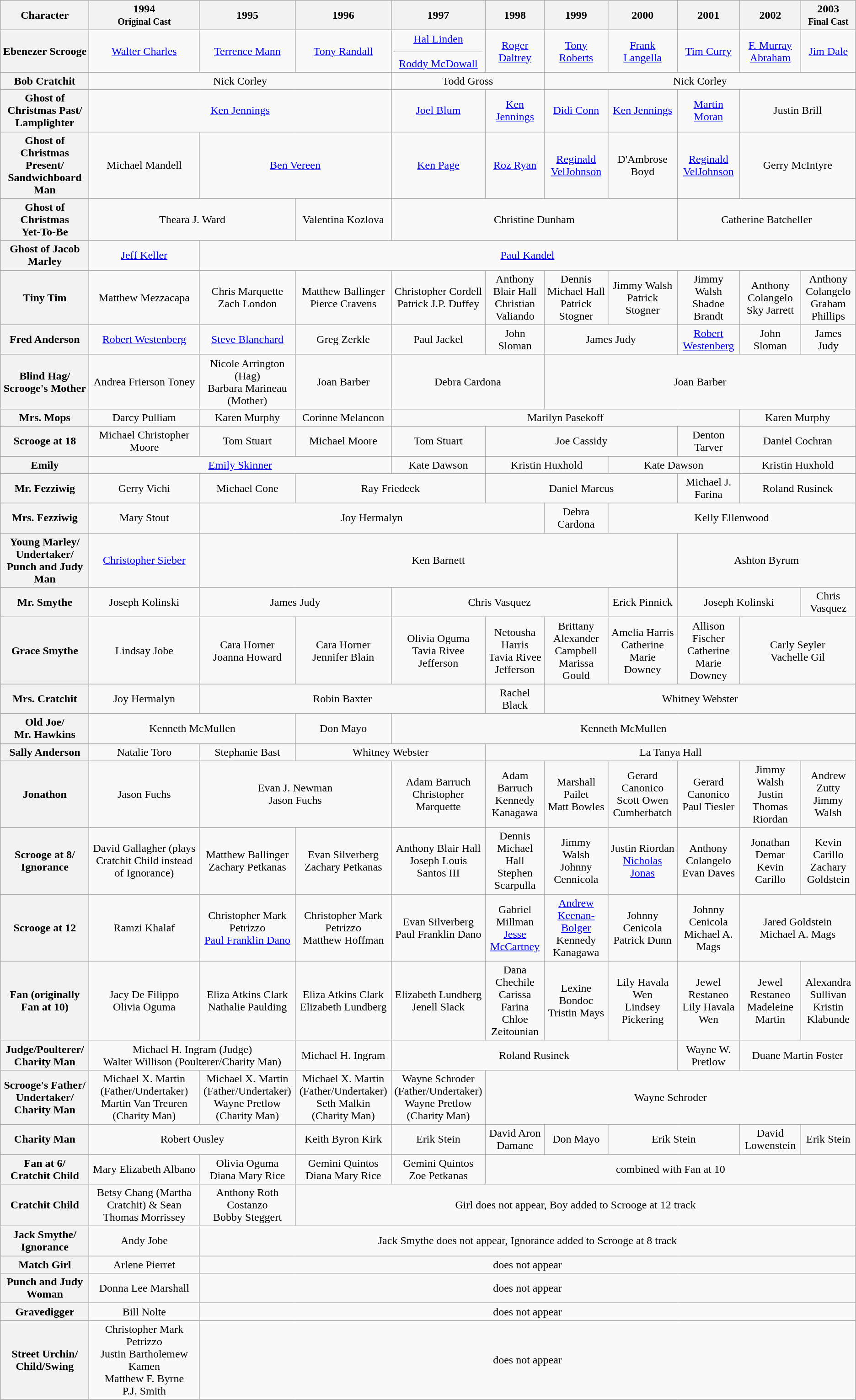<table class="wikitable" style="width:1000;">
<tr>
<th>Character</th>
<th>1994 <br> <small>Original Cast</small></th>
<th>1995</th>
<th>1996</th>
<th>1997</th>
<th>1998</th>
<th>1999</th>
<th>2000</th>
<th>2001</th>
<th>2002</th>
<th>2003 <br> <small>Final Cast</small></th>
</tr>
<tr>
<th>Ebenezer Scrooge</th>
<td colspan='1' align=center><a href='#'>Walter Charles</a></td>
<td colspan='1' align=center><a href='#'>Terrence Mann</a></td>
<td colspan='1' align=center><a href='#'>Tony Randall</a></td>
<td colspan='1' align=center><a href='#'>Hal Linden</a><hr><a href='#'>Roddy McDowall</a></td>
<td colspan='1' align=center><a href='#'>Roger Daltrey</a></td>
<td colspan='1' align=center><a href='#'>Tony Roberts</a></td>
<td colspan='1' align=center><a href='#'>Frank Langella</a></td>
<td colspan='1' align=center><a href='#'>Tim Curry</a></td>
<td colspan='1' align=center><a href='#'>F. Murray Abraham</a></td>
<td colspan='1' align=center><a href='#'>Jim Dale</a></td>
</tr>
<tr>
<th>Bob Cratchit</th>
<td colspan='3' align=center>Nick Corley</td>
<td colspan='2' align=center>Todd Gross</td>
<td colspan='5' align=center>Nick Corley</td>
</tr>
<tr>
<th>Ghost of Christmas Past/<br>Lamplighter</th>
<td colspan='3' align=center><a href='#'>Ken Jennings</a></td>
<td colspan='1' align=center><a href='#'>Joel Blum</a></td>
<td colspan='1' align=center><a href='#'>Ken Jennings</a></td>
<td colspan='1' align=center><a href='#'>Didi Conn</a></td>
<td colspan='1' align=center><a href='#'>Ken Jennings</a></td>
<td colspan='1' align=center><a href='#'>Martin Moran</a></td>
<td colspan='2' align=center>Justin Brill</td>
</tr>
<tr>
<th>Ghost of Christmas Present/<br>Sandwichboard Man</th>
<td colspan='1' align=center>Michael Mandell</td>
<td colspan='2' align=center><a href='#'>Ben Vereen</a></td>
<td colspan='1' align=center><a href='#'>Ken Page</a></td>
<td colspan='1' align=center><a href='#'>Roz Ryan</a></td>
<td colspan='1' align=center><a href='#'>Reginald VelJohnson</a></td>
<td colspan='1' align=center>D'Ambrose Boyd</td>
<td colspan='1' align=center><a href='#'>Reginald VelJohnson</a></td>
<td colspan='2' align=center>Gerry McIntyre</td>
</tr>
<tr>
<th>Ghost of Christmas<br>Yet-To-Be</th>
<td colspan='2' align=center>Theara J. Ward</td>
<td colspan='1' align=center>Valentina Kozlova</td>
<td colspan='4' align=center>Christine Dunham</td>
<td colspan='3' align=center>Catherine Batcheller</td>
</tr>
<tr>
<th>Ghost of Jacob Marley</th>
<td colspan='1' align=center><a href='#'>Jeff Keller</a></td>
<td colspan='9' align=center><a href='#'>Paul Kandel</a></td>
</tr>
<tr>
<th>Tiny Tim</th>
<td colspan='1' align=center>Matthew Mezzacapa</td>
<td colspan='1' align=center>Chris Marquette<br>Zach London</td>
<td colspan='1' align=center>Matthew Ballinger<br>Pierce Cravens</td>
<td colspan='1' align=center>Christopher Cordell<br>Patrick J.P. Duffey</td>
<td colspan='1' align=center>Anthony Blair Hall<br>Christian Valiando</td>
<td colspan='1' align=center>Dennis Michael Hall<br>Patrick Stogner</td>
<td colspan='1' align=center>Jimmy Walsh<br>Patrick Stogner</td>
<td colspan='1' align=center>Jimmy Walsh<br>Shadoe Brandt</td>
<td colspan='1' align=center>Anthony Colangelo<br>Sky Jarrett</td>
<td colspan='1' align=center>Anthony Colangelo<br>Graham Phillips</td>
</tr>
<tr>
<th>Fred Anderson</th>
<td colspan='1' align=center><a href='#'>Robert Westenberg</a></td>
<td colspan='1' align=center><a href='#'>Steve Blanchard</a></td>
<td colspan='1' align=center>Greg Zerkle</td>
<td colspan='1' align=center>Paul Jackel</td>
<td colspan='1' align=center>John Sloman</td>
<td colspan='2' align=center>James Judy</td>
<td colspan='1' align=center><a href='#'>Robert Westenberg</a></td>
<td colspan='1' align=center>John Sloman</td>
<td colspan='1' align=center>James Judy</td>
</tr>
<tr>
<th>Blind Hag/<br>Scrooge's Mother</th>
<td colspan='1' align=center>Andrea Frierson Toney</td>
<td colspan='1' align=center>Nicole Arrington (Hag)<br>Barbara Marineau (Mother)</td>
<td colspan='1' align=center>Joan Barber</td>
<td colspan='2' align=center>Debra Cardona</td>
<td colspan='5' align=center>Joan Barber</td>
</tr>
<tr>
<th>Mrs. Mops</th>
<td colspan='1' align=center>Darcy Pulliam</td>
<td colspan='1' align=center>Karen Murphy</td>
<td colspan='1' align=center>Corinne Melancon</td>
<td colspan='5' align=center>Marilyn Pasekoff</td>
<td colspan='2' align=center>Karen Murphy</td>
</tr>
<tr>
<th>Scrooge at 18</th>
<td colspan='1' align=center>Michael Christopher Moore</td>
<td colspan='1' align=center>Tom Stuart</td>
<td colspan='1' align=center>Michael Moore</td>
<td colspan='1' align=center>Tom Stuart</td>
<td colspan='3' align=center>Joe Cassidy</td>
<td colspan='1' align=center>Denton Tarver</td>
<td colspan='2' align=center>Daniel Cochran</td>
</tr>
<tr>
<th>Emily</th>
<td colspan='3' align=center><a href='#'>Emily Skinner</a></td>
<td colspan='1' align=center>Kate Dawson</td>
<td colspan='2' align=center>Kristin Huxhold</td>
<td colspan='2' align=center>Kate Dawson</td>
<td colspan='2' align=center>Kristin Huxhold</td>
</tr>
<tr>
<th>Mr. Fezziwig</th>
<td colspan='1' align=center>Gerry Vichi</td>
<td colspan='1' align=center>Michael Cone</td>
<td colspan='2' align=center>Ray Friedeck</td>
<td colspan='3' align=center>Daniel Marcus</td>
<td colspan='1' align=center>Michael J. Farina</td>
<td colspan='2' align=center>Roland Rusinek</td>
</tr>
<tr>
<th>Mrs. Fezziwig</th>
<td colspan='1' align=center>Mary Stout</td>
<td colspan='4' align=center>Joy Hermalyn</td>
<td colspan='1' align=center>Debra Cardona</td>
<td colspan='4' align=center>Kelly Ellenwood</td>
</tr>
<tr>
<th>Young Marley/<br>Undertaker/<br>Punch and Judy Man</th>
<td colspan='1' align=center><a href='#'>Christopher Sieber</a></td>
<td colspan='6' align=center>Ken Barnett</td>
<td colspan='3' align=center>Ashton Byrum</td>
</tr>
<tr>
<th>Mr. Smythe</th>
<td colspan='1' align=center>Joseph Kolinski</td>
<td colspan='2' align=center>James Judy</td>
<td colspan='3' align=center>Chris Vasquez</td>
<td colspan='1' align=center>Erick Pinnick</td>
<td colspan='2' align=center>Joseph Kolinski</td>
<td colspan='1' align=center>Chris Vasquez</td>
</tr>
<tr>
<th>Grace Smythe</th>
<td colspan='1' align=center>Lindsay Jobe</td>
<td colspan='1' align=center>Cara Horner<br>Joanna Howard</td>
<td colspan='1' align=center>Cara Horner<br>Jennifer Blain</td>
<td colspan='1' align=center>Olivia Oguma<br>Tavia Rivee Jefferson</td>
<td colspan='1' align=center>Netousha Harris<br>Tavia Rivee Jefferson</td>
<td colspan='1' align=center>Brittany Alexander Campbell<br>Marissa Gould</td>
<td colspan='1' align=center>Amelia Harris<br>Catherine Marie Downey</td>
<td colspan='1' align=center>Allison Fischer<br>Catherine Marie Downey</td>
<td colspan='2' align=center>Carly Seyler<br>Vachelle Gil</td>
</tr>
<tr>
<th>Mrs. Cratchit</th>
<td colspan='1' align=center>Joy Hermalyn</td>
<td colspan='3' align=center>Robin Baxter</td>
<td colspan='1' align=center>Rachel Black</td>
<td colspan='5' align=center>Whitney Webster</td>
</tr>
<tr>
<th>Old Joe/<br>Mr. Hawkins</th>
<td colspan='2' align=center>Kenneth McMullen</td>
<td colspan='1' align=center>Don Mayo</td>
<td colspan='7' align=center>Kenneth McMullen</td>
</tr>
<tr>
<th>Sally Anderson</th>
<td colspan='1' align=center>Natalie Toro</td>
<td colspan='1' align=center>Stephanie Bast</td>
<td colspan='2' align=center>Whitney Webster</td>
<td colspan='6' align=center>La Tanya Hall</td>
</tr>
<tr>
<th>Jonathon</th>
<td colspan='1' align=center>Jason Fuchs</td>
<td colspan='2' align=center>Evan J. Newman<br>Jason Fuchs</td>
<td colspan='1' align=center>Adam Barruch<br>Christopher Marquette</td>
<td colspan='1' align=center>Adam Barruch<br>Kennedy Kanagawa</td>
<td colspan='1' align=center>Marshall Pailet<br>Matt Bowles</td>
<td colspan='1' align=center>Gerard Canonico<br>Scott Owen Cumberbatch</td>
<td colspan='1' align=center>Gerard Canonico<br>Paul Tiesler</td>
<td colspan='1' align=center>Jimmy Walsh<br>Justin Thomas Riordan</td>
<td colspan='1' align=center>Andrew Zutty<br>Jimmy Walsh</td>
</tr>
<tr>
<th>Scrooge at 8/<br>Ignorance</th>
<td colspan='1' align=center>David Gallagher (plays Cratchit Child instead of Ignorance)</td>
<td colspan='1' align=center>Matthew Ballinger<br>Zachary Petkanas</td>
<td colspan='1' align=center>Evan Silverberg<br>Zachary Petkanas</td>
<td colspan='1' align=center>Anthony Blair Hall<br>Joseph Louis Santos III</td>
<td colspan='1' align=center>Dennis Michael Hall<br>Stephen Scarpulla</td>
<td colspan='1' align=center>Jimmy Walsh<br>Johnny Cennicola</td>
<td colspan='1' align=center>Justin Riordan<br><a href='#'>Nicholas Jonas</a></td>
<td colspan='1' align=center>Anthony Colangelo<br>Evan Daves</td>
<td colspan='1' align=center>Jonathan Demar<br>Kevin Carillo</td>
<td colspan='1' align=center>Kevin Carillo<br>Zachary Goldstein</td>
</tr>
<tr>
<th>Scrooge at 12</th>
<td colspan='1' align=center>Ramzi Khalaf</td>
<td colspan='1' align=center>Christopher Mark Petrizzo<br><a href='#'>Paul Franklin Dano</a></td>
<td colspan='1' align=center>Christopher Mark Petrizzo<br>Matthew Hoffman</td>
<td colspan='1' align=center>Evan Silverberg<br>Paul Franklin Dano</td>
<td colspan='1' align=center>Gabriel Millman<br><a href='#'>Jesse McCartney</a></td>
<td colspan='1' align=center><a href='#'>Andrew Keenan-Bolger</a><br>Kennedy Kanagawa</td>
<td colspan='1' align=center>Johnny Cenicola<br>Patrick Dunn</td>
<td colspan='1' align=center>Johnny Cenicola<br>Michael A. Mags</td>
<td colspan='2' align=center>Jared Goldstein<br>Michael A. Mags</td>
</tr>
<tr>
<th>Fan (originally Fan at 10)</th>
<td colspan='1' align=center>Jacy De Filippo<br>Olivia Oguma</td>
<td colspan='1' align=center>Eliza Atkins Clark<br>Nathalie Paulding</td>
<td colspan='1' align=center>Eliza Atkins Clark<br>Elizabeth Lundberg</td>
<td colspan='1' align=center>Elizabeth Lundberg<br>Jenell Slack</td>
<td colspan='1' align=center>Dana Chechile<br>Carissa Farina<br>Chloe Zeitounian</td>
<td colspan='1' align=center>Lexine Bondoc<br>Tristin Mays</td>
<td colspan='1' align=center>Lily Havala Wen<br>Lindsey Pickering</td>
<td colspan='1' align=center>Jewel Restaneo<br>Lily Havala Wen</td>
<td colspan='1' align=center>Jewel Restaneo<br>Madeleine Martin</td>
<td colspan='1' align=center>Alexandra Sullivan<br>Kristin Klabunde</td>
</tr>
<tr>
<th>Judge/Poulterer/<br>Charity Man</th>
<td colspan='2' align=center>Michael H. Ingram (Judge)<br>Walter Willison (Poulterer/Charity Man)</td>
<td colspan='1' align=center>Michael H. Ingram</td>
<td colspan='4' align=center>Roland Rusinek</td>
<td colspan='1' align=center>Wayne W. Pretlow</td>
<td colspan='2' align=center>Duane Martin Foster</td>
</tr>
<tr>
<th>Scrooge's Father/<br>Undertaker/<br>Charity Man</th>
<td colspan='1' align=center>Michael X. Martin<br>(Father/Undertaker)<br>Martin Van Treuren<br>(Charity Man)</td>
<td colspan='1' align=center>Michael X. Martin<br>(Father/Undertaker)<br>Wayne Pretlow<br>(Charity Man)</td>
<td colspan='1' align=center>Michael X. Martin<br>(Father/Undertaker)<br>Seth Malkin<br>(Charity Man)</td>
<td colspan='1' align=center>Wayne Schroder<br>(Father/Undertaker)<br>Wayne Pretlow<br>(Charity Man)</td>
<td colspan='6' align=center>Wayne Schroder</td>
</tr>
<tr>
<th>Charity Man</th>
<td colspan='2' align=center>Robert Ousley</td>
<td colspan='1' align=center>Keith Byron Kirk</td>
<td colspan='1' align=center>Erik Stein</td>
<td colspan='1' align=center>David Aron Damane</td>
<td colspan='1' align=center>Don Mayo</td>
<td colspan='2' align=center>Erik Stein</td>
<td colspan='1' align=center>David Lowenstein</td>
<td colspan='1' align=center>Erik Stein</td>
</tr>
<tr>
<th>Fan at 6/<br>Cratchit Child</th>
<td colspan='1' align=center>Mary Elizabeth Albano</td>
<td colspan='1' align=center>Olivia Oguma<br>Diana Mary Rice</td>
<td colspan='1' align=center>Gemini Quintos<br>Diana Mary Rice</td>
<td colspan='1' align=center>Gemini Quintos<br>Zoe Petkanas</td>
<td colspan='6' align=center>combined with Fan at 10</td>
</tr>
<tr>
<th>Cratchit Child</th>
<td colspan='1' align=center>Betsy Chang (Martha Cratchit) & Sean Thomas Morrissey</td>
<td colspan='1' align=center>Anthony Roth Costanzo<br>Bobby Steggert</td>
<td colspan='8' align=center>Girl does not appear, Boy added to Scrooge at 12 track</td>
</tr>
<tr>
<th>Jack Smythe/<br>Ignorance</th>
<td colspan='1' align=center>Andy Jobe</td>
<td colspan='9' align=center>Jack Smythe does not appear, Ignorance added to Scrooge at 8 track</td>
</tr>
<tr>
<th>Match Girl</th>
<td colspan='1' align=center>Arlene Pierret</td>
<td colspan='9' align=center>does not appear</td>
</tr>
<tr>
<th>Punch and Judy Woman</th>
<td colspan='1' align=center>Donna Lee Marshall</td>
<td colspan='9' align=center>does not appear</td>
</tr>
<tr>
<th>Gravedigger</th>
<td colspan='1' align=center>Bill Nolte</td>
<td colspan='9' align=center>does not appear</td>
</tr>
<tr>
<th>Street Urchin/<br>Child/Swing</th>
<td colspan='1' align=center>Christopher Mark Petrizzo<br>Justin Bartholemew Kamen<br>Matthew F. Byrne<br>P.J. Smith</td>
<td colspan='9' align=center>does not appear</td>
</tr>
</table>
